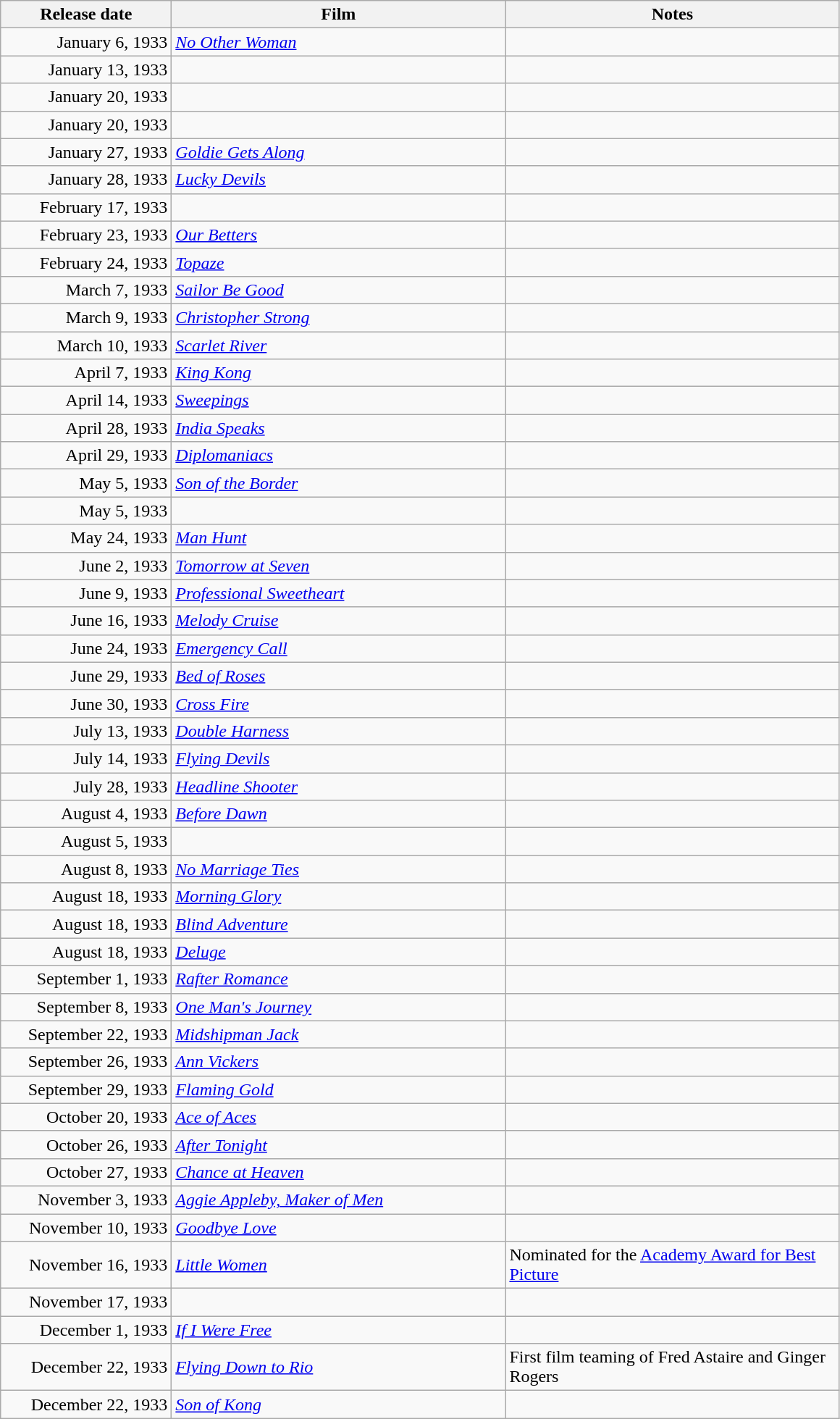<table class="wikitable sortable plainrowheaders">
<tr>
<th scope="col" style="width:150px">Release date</th>
<th scope="col" style="width:300px">Film</th>
<th scope="col" style="width:300px" class="unsortable">Notes</th>
</tr>
<tr>
<td style="text-align:right;">January 6, 1933</td>
<td><em><a href='#'>No Other Woman</a></em></td>
<td></td>
</tr>
<tr>
<td style="text-align:right;">January 13, 1933</td>
<td><em></em></td>
<td></td>
</tr>
<tr>
<td style="text-align:right;">January 20, 1933</td>
<td><em></em></td>
<td></td>
</tr>
<tr>
<td style="text-align:right;">January 20, 1933</td>
<td><em></em></td>
<td></td>
</tr>
<tr>
<td style="text-align:right;">January 27, 1933</td>
<td><em><a href='#'>Goldie Gets Along</a></em></td>
<td></td>
</tr>
<tr>
<td style="text-align:right;">January 28, 1933</td>
<td><em><a href='#'>Lucky Devils</a></em></td>
<td></td>
</tr>
<tr>
<td style="text-align:right;">February 17, 1933</td>
<td><em></em></td>
<td></td>
</tr>
<tr>
<td style="text-align:right;">February 23, 1933</td>
<td><em><a href='#'>Our Betters</a></em></td>
<td></td>
</tr>
<tr>
<td style="text-align:right;">February 24, 1933</td>
<td><em><a href='#'>Topaze</a></em></td>
<td></td>
</tr>
<tr>
<td style="text-align:right;">March 7, 1933</td>
<td><em><a href='#'>Sailor Be Good</a></em></td>
<td></td>
</tr>
<tr>
<td style="text-align:right;">March 9, 1933</td>
<td><em><a href='#'>Christopher Strong</a></em></td>
<td></td>
</tr>
<tr>
<td style="text-align:right;">March 10, 1933</td>
<td><em><a href='#'>Scarlet River</a></em></td>
<td></td>
</tr>
<tr>
<td style="text-align:right;">April 7, 1933</td>
<td><em><a href='#'>King Kong</a></em></td>
<td></td>
</tr>
<tr>
<td style="text-align:right;">April 14, 1933</td>
<td><em><a href='#'>Sweepings</a></em></td>
<td></td>
</tr>
<tr>
<td style="text-align:right;">April 28, 1933</td>
<td><em><a href='#'>India Speaks</a></em></td>
<td></td>
</tr>
<tr>
<td style="text-align:right;">April 29, 1933</td>
<td><em><a href='#'>Diplomaniacs</a></em></td>
<td></td>
</tr>
<tr>
<td style="text-align:right;">May 5, 1933</td>
<td><em><a href='#'>Son of the Border</a></em></td>
<td></td>
</tr>
<tr>
<td style="text-align:right;">May 5, 1933</td>
<td><em></em></td>
<td></td>
</tr>
<tr>
<td style="text-align:right;">May 24, 1933</td>
<td><em><a href='#'>Man Hunt</a></em></td>
<td></td>
</tr>
<tr>
<td style="text-align:right;">June 2, 1933</td>
<td><em><a href='#'>Tomorrow at Seven</a></em></td>
<td></td>
</tr>
<tr>
<td style="text-align:right;">June 9, 1933</td>
<td><em><a href='#'>Professional Sweetheart</a></em></td>
<td></td>
</tr>
<tr>
<td style="text-align:right;">June 16, 1933</td>
<td><em><a href='#'>Melody Cruise</a></em></td>
<td></td>
</tr>
<tr>
<td style="text-align:right;">June 24, 1933</td>
<td><em><a href='#'>Emergency Call</a></em></td>
<td></td>
</tr>
<tr>
<td style="text-align:right;">June 29, 1933</td>
<td><em><a href='#'>Bed of Roses</a></em></td>
<td></td>
</tr>
<tr>
<td style="text-align:right;">June 30, 1933</td>
<td><em><a href='#'>Cross Fire</a></em></td>
<td></td>
</tr>
<tr>
<td style="text-align:right;">July 13, 1933</td>
<td><em><a href='#'>Double Harness</a></em></td>
<td></td>
</tr>
<tr>
<td style="text-align:right;">July 14, 1933</td>
<td><em><a href='#'>Flying Devils</a></em></td>
<td></td>
</tr>
<tr>
<td style="text-align:right;">July 28, 1933</td>
<td><em><a href='#'>Headline Shooter</a></em></td>
<td></td>
</tr>
<tr>
<td style="text-align:right;">August 4, 1933</td>
<td><em><a href='#'>Before Dawn</a></em></td>
<td></td>
</tr>
<tr>
<td style="text-align:right;">August 5, 1933</td>
<td><em></em></td>
<td></td>
</tr>
<tr>
<td style="text-align:right;">August 8, 1933</td>
<td><em><a href='#'>No Marriage Ties</a></em></td>
<td></td>
</tr>
<tr>
<td style="text-align:right;">August 18, 1933</td>
<td><em><a href='#'>Morning Glory</a></em></td>
<td></td>
</tr>
<tr>
<td style="text-align:right;">August 18, 1933</td>
<td><em><a href='#'>Blind Adventure</a></em></td>
<td></td>
</tr>
<tr>
<td style="text-align:right;">August 18, 1933</td>
<td><em><a href='#'>Deluge</a></em></td>
<td></td>
</tr>
<tr>
<td style="text-align:right;">September 1, 1933</td>
<td><em><a href='#'>Rafter Romance</a></em></td>
<td></td>
</tr>
<tr>
<td style="text-align:right;">September 8, 1933</td>
<td><em><a href='#'>One Man's Journey</a></em></td>
<td></td>
</tr>
<tr>
<td style="text-align:right;">September 22, 1933</td>
<td><em><a href='#'>Midshipman Jack</a></em></td>
<td></td>
</tr>
<tr>
<td style="text-align:right;">September 26, 1933</td>
<td><em><a href='#'>Ann Vickers</a></em></td>
<td></td>
</tr>
<tr>
<td style="text-align:right;">September 29, 1933</td>
<td><em><a href='#'>Flaming Gold</a></em></td>
<td></td>
</tr>
<tr>
<td style="text-align:right;">October 20, 1933</td>
<td><em><a href='#'>Ace of Aces</a></em></td>
<td></td>
</tr>
<tr>
<td style="text-align:right;">October 26, 1933</td>
<td><em><a href='#'>After Tonight</a></em></td>
<td></td>
</tr>
<tr>
<td style="text-align:right;">October 27, 1933</td>
<td><em><a href='#'>Chance at Heaven</a></em></td>
<td></td>
</tr>
<tr>
<td style="text-align:right;">November 3, 1933</td>
<td><em><a href='#'>Aggie Appleby, Maker of Men</a></em></td>
<td></td>
</tr>
<tr>
<td style="text-align:right;">November 10, 1933</td>
<td><em><a href='#'>Goodbye Love</a></em></td>
<td></td>
</tr>
<tr>
<td style="text-align:right;">November 16, 1933</td>
<td><em><a href='#'>Little Women</a></em></td>
<td>Nominated for the <a href='#'>Academy Award for Best Picture</a></td>
</tr>
<tr>
<td style="text-align:right;">November 17, 1933</td>
<td><em></em></td>
<td></td>
</tr>
<tr>
<td style="text-align:right;">December 1, 1933</td>
<td><em><a href='#'>If I Were Free</a></em></td>
<td></td>
</tr>
<tr>
<td style="text-align:right;">December 22, 1933</td>
<td><em><a href='#'>Flying Down to Rio</a></em></td>
<td>First film teaming of Fred Astaire and Ginger Rogers</td>
</tr>
<tr>
<td style="text-align:right;">December 22, 1933</td>
<td><em><a href='#'>Son of Kong</a></em></td>
<td></td>
</tr>
</table>
